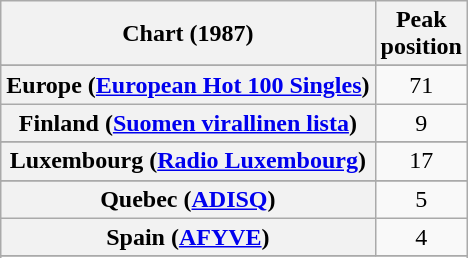<table class="wikitable sortable plainrowheaders" style="text-align:center">
<tr>
<th scope="col">Chart (1987)</th>
<th scope="col">Peak<br>position</th>
</tr>
<tr>
</tr>
<tr>
</tr>
<tr>
<th scope="row">Europe (<a href='#'>European Hot 100 Singles</a>)</th>
<td>71</td>
</tr>
<tr>
<th scope="row">Finland (<a href='#'>Suomen virallinen lista</a>)</th>
<td>9</td>
</tr>
<tr>
</tr>
<tr>
</tr>
<tr>
<th scope="row">Luxembourg (<a href='#'>Radio Luxembourg</a>)</th>
<td align="center">17</td>
</tr>
<tr>
</tr>
<tr>
</tr>
<tr>
<th scope="row">Quebec (<a href='#'>ADISQ</a>)</th>
<td align="center">5</td>
</tr>
<tr>
<th scope="row">Spain (<a href='#'>AFYVE</a>)</th>
<td>4</td>
</tr>
<tr>
</tr>
<tr>
</tr>
<tr>
</tr>
</table>
